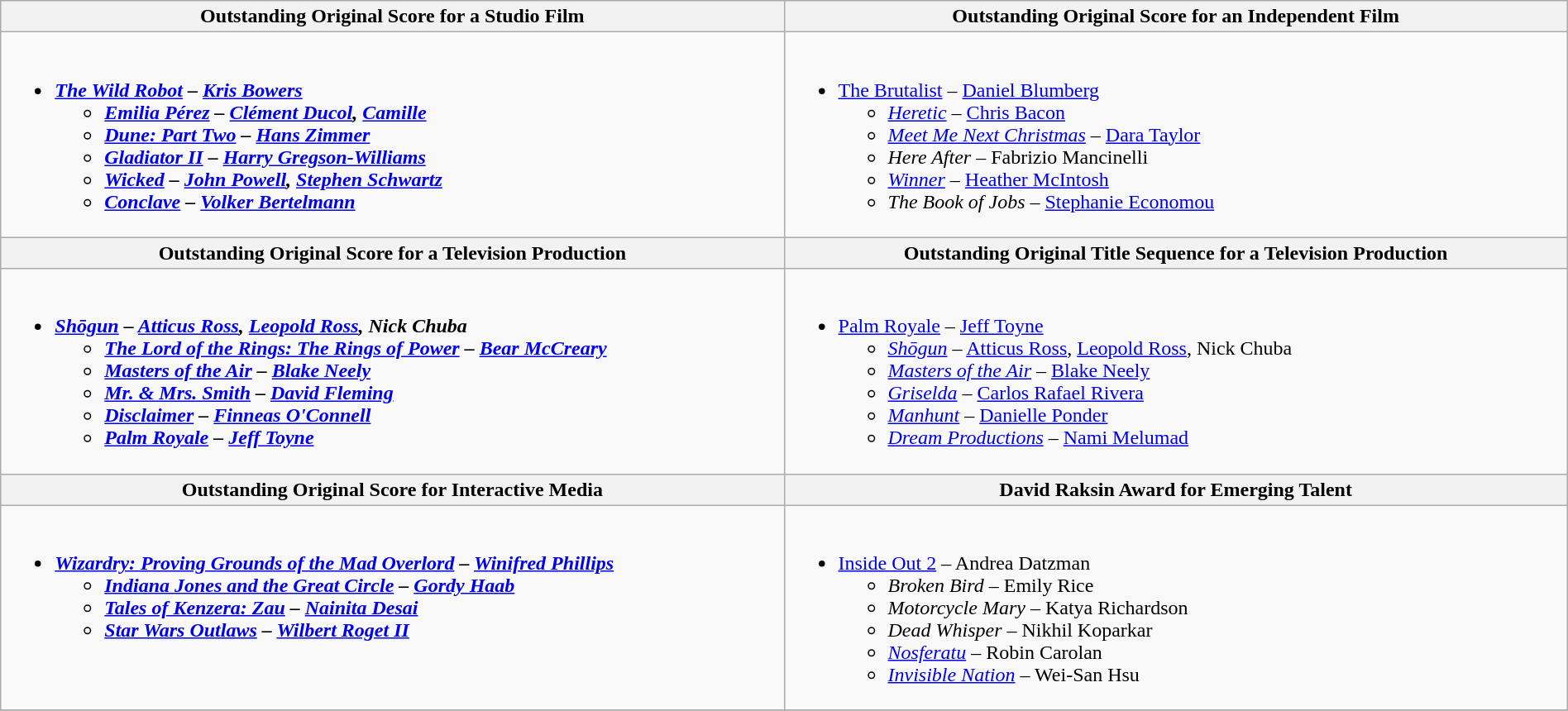<table class="wikitable" style="width:100%">
<tr>
<th width="50%">Outstanding Original Score for a Studio Film</th>
<th width="50%">Outstanding Original Score for an Independent Film</th>
</tr>
<tr>
<td valign="top"><br><ul><li><strong><em><a href='#'>The Wild Robot</a><em> – <a href='#'>Kris Bowers</a><strong><ul><li></em><a href='#'>Emilia Pérez</a><em> – <a href='#'>Clément Ducol</a>, <a href='#'>Camille</a></li><li></em><a href='#'>Dune: Part Two</a><em> – <a href='#'>Hans Zimmer</a></li><li></em><a href='#'>Gladiator II</a><em> – <a href='#'>Harry Gregson-Williams</a></li><li></em><a href='#'>Wicked</a><em> – <a href='#'>John Powell</a>, <a href='#'>Stephen Schwartz</a></li><li></em><a href='#'>Conclave</a><em> – <a href='#'>Volker Bertelmann</a></li></ul></li></ul></td>
<td valign="top"><br><ul><li></em></strong><a href='#'>The Brutalist</a></em> – <a href='#'>Daniel Blumberg</a></strong><ul><li><em><a href='#'>Heretic</a></em> – <a href='#'>Chris Bacon</a></li><li><em><a href='#'>Meet Me Next Christmas</a></em> – <a href='#'>Dara Taylor</a></li><li><em>Here After</em> – Fabrizio Mancinelli</li><li><em><a href='#'>Winner</a></em> – <a href='#'>Heather McIntosh</a></li><li><em>The Book of Jobs</em> – <a href='#'>Stephanie Economou</a></li></ul></li></ul></td>
</tr>
<tr>
<th width="50%">Outstanding Original Score for a Television Production</th>
<th width="50%">Outstanding Original Title Sequence for a Television Production</th>
</tr>
<tr>
<td valign="top"><br><ul><li><strong><em><a href='#'>Shōgun</a><em> – <a href='#'>Atticus Ross</a>, <a href='#'>Leopold Ross</a>, Nick Chuba<strong><ul><li></em><a href='#'>The Lord of the Rings: The Rings of Power</a><em> – <a href='#'>Bear McCreary</a></li><li></em><a href='#'>Masters of the Air</a><em> – <a href='#'>Blake Neely</a></li><li></em><a href='#'>Mr. & Mrs. Smith</a><em> – <a href='#'>David Fleming</a></li><li></em><a href='#'>Disclaimer</a><em> – <a href='#'>Finneas O'Connell</a></li><li></em><a href='#'>Palm Royale</a><em> – <a href='#'>Jeff Toyne</a></li></ul></li></ul></td>
<td valign="top"><br><ul><li></em></strong><a href='#'>Palm Royale</a></em> – <a href='#'>Jeff Toyne</a></strong><ul><li><em><a href='#'>Shōgun</a></em> – <a href='#'>Atticus Ross</a>, <a href='#'>Leopold Ross</a>, Nick Chuba</li><li><em><a href='#'>Masters of the Air</a></em> – <a href='#'>Blake Neely</a></li><li><em><a href='#'>Griselda</a></em> – <a href='#'>Carlos Rafael Rivera</a></li><li><em><a href='#'>Manhunt</a></em> – <a href='#'>Danielle Ponder</a></li><li><em><a href='#'>Dream Productions</a></em> – <a href='#'>Nami Melumad</a></li></ul></li></ul></td>
</tr>
<tr>
<th width="50%">Outstanding Original Score for Interactive Media</th>
<th width="50%">David Raksin Award for Emerging Talent</th>
</tr>
<tr>
<td valign="top"><br><ul><li><strong><em><a href='#'>Wizardry: Proving Grounds of the Mad Overlord</a><em> – <a href='#'>Winifred Phillips</a><strong><ul><li></em><a href='#'>Indiana Jones and the Great Circle</a><em> – <a href='#'>Gordy Haab</a></li><li></em><a href='#'>Tales of Kenzera: Zau</a><em> – <a href='#'>Nainita Desai</a></li><li></em><a href='#'>Star Wars Outlaws</a><em> – <a href='#'>Wilbert Roget II</a></li></ul></li></ul></td>
<td valign="top"><br><ul><li></em></strong><a href='#'>Inside Out 2</a></em> – Andrea Datzman</strong><ul><li><em>Broken Bird</em> – Emily Rice</li><li><em>Motorcycle Mary</em> – Katya Richardson</li><li><em>Dead Whisper</em> – Nikhil Koparkar</li><li><em><a href='#'>Nosferatu</a></em> – Robin Carolan</li><li><em><a href='#'>Invisible Nation</a></em> – Wei-San Hsu</li></ul></li></ul></td>
</tr>
<tr>
</tr>
</table>
